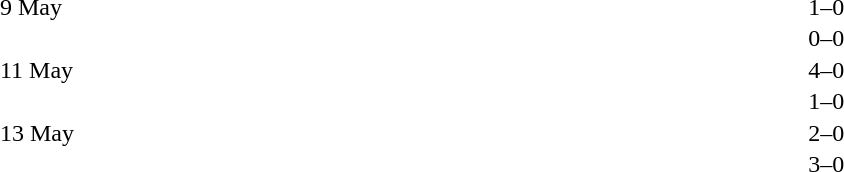<table cellspacing=1 width=70%>
<tr>
<th width=25%></th>
<th width=30%></th>
<th width=15%></th>
<th width=30%></th>
</tr>
<tr>
<td>9 May</td>
<td align=right></td>
<td align=center>1–0</td>
<td></td>
</tr>
<tr>
<td></td>
<td align=right></td>
<td align=center>0–0</td>
<td></td>
</tr>
<tr>
<td>11 May</td>
<td align=right></td>
<td align=center>4–0</td>
<td></td>
</tr>
<tr>
<td></td>
<td align=right></td>
<td align=center>1–0</td>
<td></td>
</tr>
<tr>
<td>13 May</td>
<td align=right></td>
<td align=center>2–0</td>
<td></td>
</tr>
<tr>
<td></td>
<td align=right></td>
<td align=center>3–0</td>
<td></td>
</tr>
</table>
